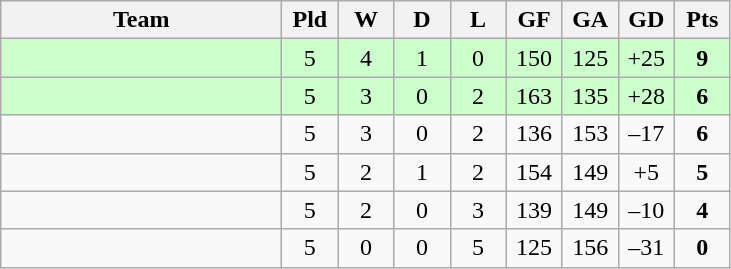<table class="wikitable" style="text-align: center;">
<tr>
<th width="180">Team</th>
<th width="30">Pld</th>
<th width="30">W</th>
<th width="30">D</th>
<th width="30">L</th>
<th width="30">GF</th>
<th width="30">GA</th>
<th width="30">GD</th>
<th width="30">Pts</th>
</tr>
<tr bgcolor=#CCFFCC>
<td align="left"></td>
<td>5</td>
<td>4</td>
<td>1</td>
<td>0</td>
<td>150</td>
<td>125</td>
<td>+25</td>
<td><strong>9</strong></td>
</tr>
<tr bgcolor=#CCFFCC>
<td align="left"></td>
<td>5</td>
<td>3</td>
<td>0</td>
<td>2</td>
<td>163</td>
<td>135</td>
<td>+28</td>
<td><strong>6</strong></td>
</tr>
<tr>
<td align="left"></td>
<td>5</td>
<td>3</td>
<td>0</td>
<td>2</td>
<td>136</td>
<td>153</td>
<td>–17</td>
<td><strong>6</strong></td>
</tr>
<tr>
<td align="left"></td>
<td>5</td>
<td>2</td>
<td>1</td>
<td>2</td>
<td>154</td>
<td>149</td>
<td>+5</td>
<td><strong>5</strong></td>
</tr>
<tr>
<td align="left"></td>
<td>5</td>
<td>2</td>
<td>0</td>
<td>3</td>
<td>139</td>
<td>149</td>
<td>–10</td>
<td><strong>4</strong></td>
</tr>
<tr>
<td align="left"></td>
<td>5</td>
<td>0</td>
<td>0</td>
<td>5</td>
<td>125</td>
<td>156</td>
<td>–31</td>
<td><strong>0</strong></td>
</tr>
</table>
